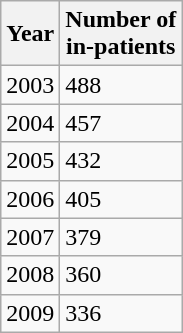<table class="wikitable">
<tr>
<th scope="col">Year<br></th>
<th scope="col">Number of<br>in-patients</th>
</tr>
<tr>
<td>2003</td>
<td>488</td>
</tr>
<tr>
<td>2004</td>
<td>457</td>
</tr>
<tr>
<td>2005</td>
<td>432</td>
</tr>
<tr>
<td>2006</td>
<td>405</td>
</tr>
<tr>
<td>2007</td>
<td>379</td>
</tr>
<tr>
<td>2008</td>
<td>360</td>
</tr>
<tr>
<td>2009</td>
<td>336</td>
</tr>
</table>
